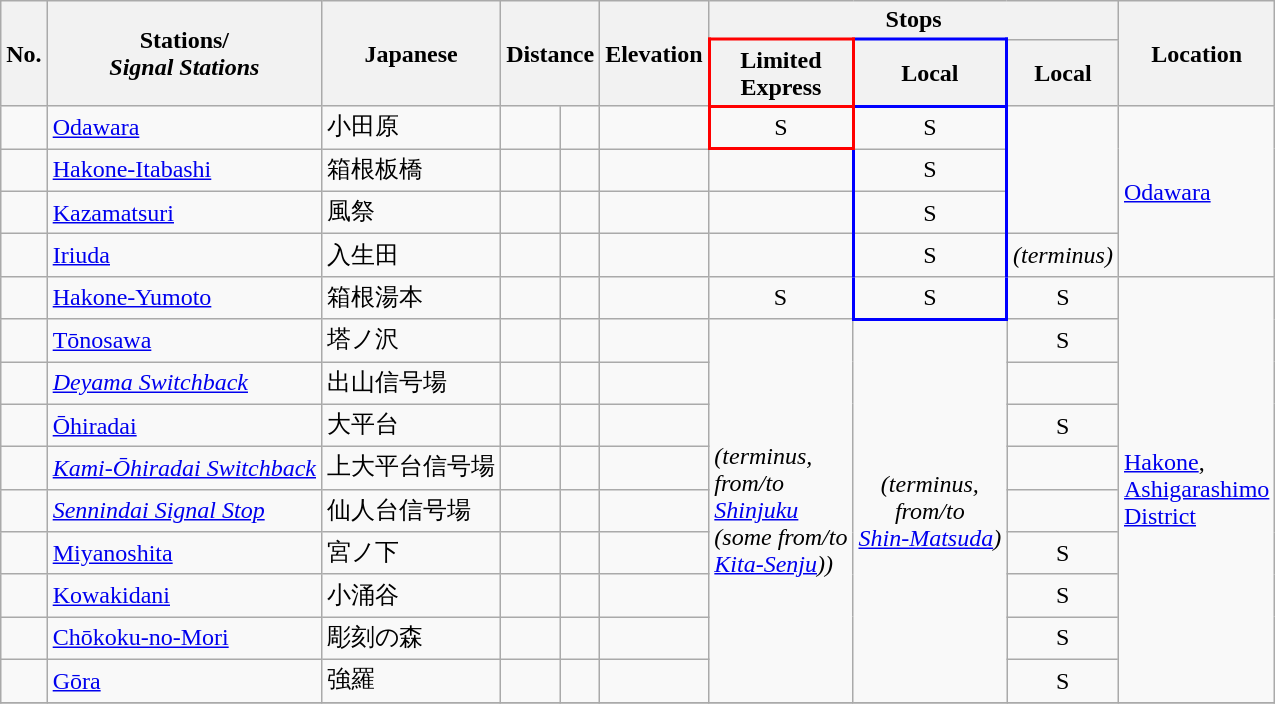<table class="wikitable">
<tr>
<th rowspan="2">No.</th>
<th rowspan="2">Stations/<br><em>Signal Stations</em></th>
<th rowspan="2">Japanese</th>
<th rowspan="2" colspan="2" align="right">Distance</th>
<th rowspan="2">Elevation</th>
<th colspan="3" align="center">Stops</th>
<th rowspan="2">Location</th>
</tr>
<tr>
<th align="center" style="border-left:solid 2px red;border-right:solid 2px red;border-top:solid 2px red;border-bottom:solid 2px red;">Limited<br>Express</th>
<th align="center" style="border-left:solid 2px blue;border-right:solid 2px blue;border-top:solid 2px blue;border-bottom:solid 2px blue;">Local</th>
<th align="center" style="text-align:center">Local</th>
</tr>
<tr>
<td></td>
<td><a href='#'>Odawara</a></td>
<td>小田原</td>
<td align="right"> </td>
<td align="right"></td>
<td align="right"></td>
<td align="center" style="border-left:solid 2px red;border-right:solid 2px red;border-top:solid 2px red;border-bottom:solid 2px red;">S</td>
<td align="center" style="border-left:solid 2px blue;border-right:solid 2px blue;border-top:solid 2px blue;">S</td>
<td rowspan="3"> </td>
<td rowspan="4"><a href='#'>Odawara</a></td>
</tr>
<tr>
<td></td>
<td><a href='#'>Hakone-Itabashi</a></td>
<td>箱根板橋</td>
<td align="right"></td>
<td align="right"></td>
<td align="right"></td>
<td align="center"></td>
<td align="center" style="border-left:solid 2px blue;border-right:solid 2px blue;">S</td>
</tr>
<tr>
<td></td>
<td><a href='#'>Kazamatsuri</a></td>
<td>風祭</td>
<td align="right"></td>
<td align="right"></td>
<td align="right"></td>
<td align="center"></td>
<td align="center" style="border-left:solid 2px blue;border-right:solid 2px blue;">S</td>
</tr>
<tr>
<td></td>
<td><a href='#'>Iriuda</a></td>
<td>入生田</td>
<td align="right"></td>
<td align="right"></td>
<td align="right"></td>
<td align="center"></td>
<td align="center" style="border-left:solid 2px blue;border-right:solid 2px blue;">S</td>
<td align="center"><em>(terminus)</em></td>
</tr>
<tr>
<td></td>
<td><a href='#'>Hakone-Yumoto</a></td>
<td>箱根湯本</td>
<td align="right"></td>
<td align="right"></td>
<td align="right"></td>
<td align="center">S</td>
<td align="center" style="border-left:solid 2px blue;border-right:solid 2px blue;border-bottom:solid 2px blue;">S</td>
<td align="center">S</td>
<td rowspan="10"><a href='#'>Hakone</a>,<br><a href='#'>Ashigarashimo<br>District</a></td>
</tr>
<tr>
<td></td>
<td><a href='#'>Tōnosawa</a></td>
<td>塔ノ沢</td>
<td align="right"></td>
<td align="right"></td>
<td align="right"></td>
<td rowspan="9"><em>(terminus,<br>from/to<br><a href='#'>Shinjuku</a><br>(some from/to<br><a href='#'>Kita-Senju</a>))</em></td>
<td rowspan="9" align="center"><em>(terminus,<br>from/to<br><a href='#'>Shin-Matsuda</a>)</em></td>
<td align="center">S</td>
</tr>
<tr>
<td></td>
<td><em><a href='#'>Deyama Switchback</a></em></td>
<td>出山信号場</td>
<td align="right"></td>
<td align="right"></td>
<td align="right"></td>
<td></td>
</tr>
<tr>
<td></td>
<td><a href='#'>Ōhiradai</a></td>
<td>大平台</td>
<td align="right"></td>
<td align="right"></td>
<td align="right"></td>
<td align="center">S</td>
</tr>
<tr>
<td></td>
<td><em><a href='#'>Kami-Ōhiradai Switchback</a></em></td>
<td>上大平台信号場</td>
<td align="right"></td>
<td align="right"></td>
<td align="right"></td>
<td></td>
</tr>
<tr>
<td></td>
<td><em><a href='#'>Sennindai Signal Stop</a></em></td>
<td>仙人台信号場</td>
<td align="right"></td>
<td align="right"></td>
<td align="right"></td>
<td></td>
</tr>
<tr>
<td></td>
<td><a href='#'>Miyanoshita</a></td>
<td>宮ノ下</td>
<td align="right"></td>
<td align="right"></td>
<td align="right"></td>
<td align="center">S</td>
</tr>
<tr>
<td></td>
<td><a href='#'>Kowakidani</a></td>
<td>小涌谷</td>
<td align="right"></td>
<td align="right"></td>
<td align="right"></td>
<td align="center">S</td>
</tr>
<tr>
<td></td>
<td><a href='#'>Chōkoku-no-Mori</a></td>
<td>彫刻の森</td>
<td align="right"></td>
<td align="right"></td>
<td align="right"></td>
<td align="center">S</td>
</tr>
<tr>
<td></td>
<td><a href='#'>Gōra</a></td>
<td>強羅</td>
<td align="right"></td>
<td align="right"></td>
<td align="right"></td>
<td align="center">S</td>
</tr>
<tr>
</tr>
</table>
